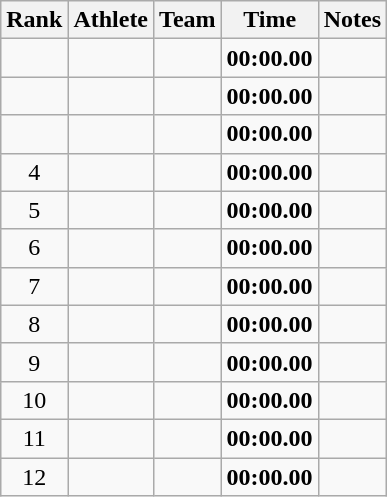<table class="wikitable sortable" style="text-align:center">
<tr>
<th>Rank</th>
<th>Athlete</th>
<th>Team</th>
<th>Time</th>
<th>Notes</th>
</tr>
<tr>
<td></td>
<td align=left></td>
<td></td>
<td><strong>00:00.00</strong></td>
<td></td>
</tr>
<tr>
<td></td>
<td align=left></td>
<td></td>
<td><strong>00:00.00</strong></td>
<td></td>
</tr>
<tr>
<td></td>
<td align=left></td>
<td></td>
<td><strong>00:00.00</strong></td>
<td></td>
</tr>
<tr>
<td>4</td>
<td align=left></td>
<td></td>
<td><strong>00:00.00</strong></td>
<td></td>
</tr>
<tr>
<td>5</td>
<td align=left></td>
<td></td>
<td><strong>00:00.00</strong></td>
<td></td>
</tr>
<tr>
<td>6</td>
<td align=left></td>
<td></td>
<td><strong>00:00.00</strong></td>
<td></td>
</tr>
<tr>
<td>7</td>
<td align=left></td>
<td></td>
<td><strong>00:00.00</strong></td>
<td></td>
</tr>
<tr>
<td>8</td>
<td align=left></td>
<td></td>
<td><strong>00:00.00</strong></td>
<td></td>
</tr>
<tr>
<td>9</td>
<td align=left></td>
<td></td>
<td><strong>00:00.00</strong></td>
<td></td>
</tr>
<tr>
<td>10</td>
<td align=left></td>
<td></td>
<td><strong>00:00.00</strong></td>
<td></td>
</tr>
<tr>
<td>11</td>
<td align=left></td>
<td></td>
<td><strong>00:00.00</strong></td>
<td></td>
</tr>
<tr>
<td>12</td>
<td align=left></td>
<td></td>
<td><strong>00:00.00</strong></td>
<td></td>
</tr>
</table>
